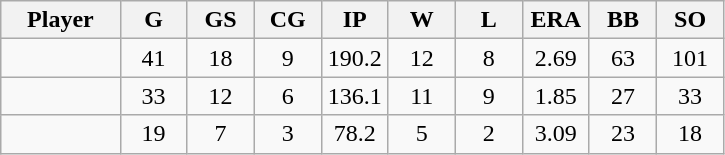<table class="wikitable sortable">
<tr>
<th bgcolor="#DDDDFF" width="16%">Player</th>
<th bgcolor="#DDDDFF" width="9%">G</th>
<th bgcolor="#DDDDFF" width="9%">GS</th>
<th bgcolor="#DDDDFF" width="9%">CG</th>
<th bgcolor="#DDDDFF" width="9%">IP</th>
<th bgcolor="#DDDDFF" width="9%">W</th>
<th bgcolor="#DDDDFF" width="9%">L</th>
<th bgcolor="#DDDDFF" width="9%">ERA</th>
<th bgcolor="#DDDDFF" width="9%">BB</th>
<th bgcolor="#DDDDFF" width="9%">SO</th>
</tr>
<tr align="center">
<td></td>
<td>41</td>
<td>18</td>
<td>9</td>
<td>190.2</td>
<td>12</td>
<td>8</td>
<td>2.69</td>
<td>63</td>
<td>101</td>
</tr>
<tr align="center">
<td></td>
<td>33</td>
<td>12</td>
<td>6</td>
<td>136.1</td>
<td>11</td>
<td>9</td>
<td>1.85</td>
<td>27</td>
<td>33</td>
</tr>
<tr align="center">
<td></td>
<td>19</td>
<td>7</td>
<td>3</td>
<td>78.2</td>
<td>5</td>
<td>2</td>
<td>3.09</td>
<td>23</td>
<td>18</td>
</tr>
</table>
